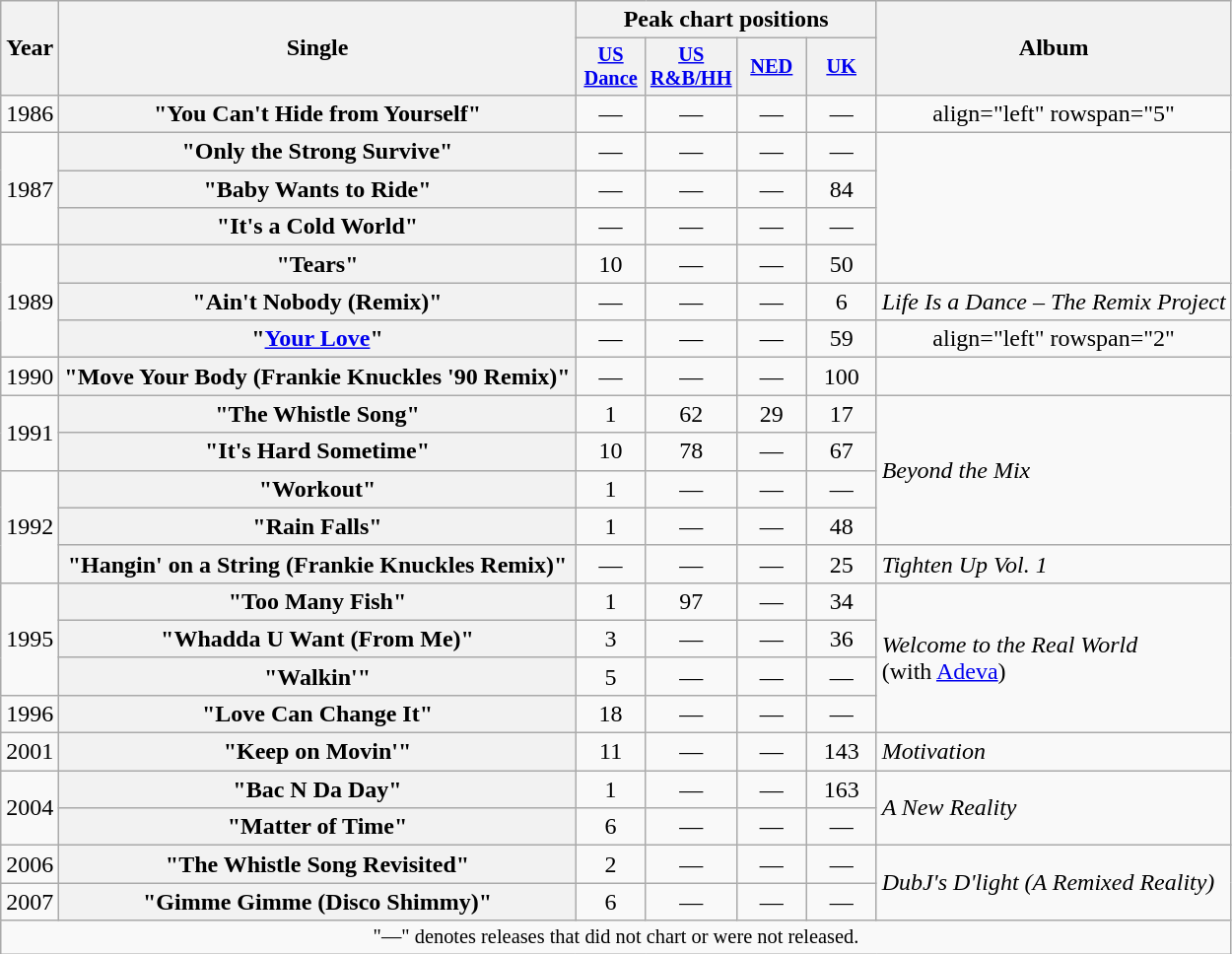<table class="wikitable plainrowheaders" style="text-align:center;">
<tr>
<th scope="col" rowspan="2">Year</th>
<th scope="col" rowspan="2">Single</th>
<th scope="col" colspan="4">Peak chart positions</th>
<th scope="col" rowspan="2">Album</th>
</tr>
<tr>
<th scope="col" style="width:3em;font-size:85%;"><a href='#'>US<br>Dance</a><br></th>
<th scope="col" style="width:3em;font-size:85%;"><a href='#'>US<br>R&B/HH</a><br></th>
<th scope="col" style="width:3em;font-size:85%;"><a href='#'>NED</a><br></th>
<th scope="col" style="width:3em;font-size:85%;"><a href='#'>UK</a><br></th>
</tr>
<tr>
<td>1986</td>
<th scope="row">"You Can't Hide from Yourself"</th>
<td>—</td>
<td>—</td>
<td>—</td>
<td>—</td>
<td>align="left" rowspan="5" </td>
</tr>
<tr>
<td rowspan="3">1987</td>
<th scope="row">"Only the Strong Survive"</th>
<td>—</td>
<td>—</td>
<td>—</td>
<td>—</td>
</tr>
<tr>
<th scope="row">"Baby Wants to Ride" </th>
<td>—</td>
<td>—</td>
<td>—</td>
<td>84</td>
</tr>
<tr>
<th scope="row">"It's a Cold World" </th>
<td>—</td>
<td>—</td>
<td>—</td>
<td>—</td>
</tr>
<tr>
<td rowspan="3">1989</td>
<th scope="row">"Tears" </th>
<td>10</td>
<td>—</td>
<td>—</td>
<td>50</td>
</tr>
<tr>
<th scope="row">"Ain't Nobody (Remix)" </th>
<td>—</td>
<td>—</td>
<td>—</td>
<td>6</td>
<td style="text-align:left;"><em>Life Is a Dance – The Remix Project</em></td>
</tr>
<tr>
<th scope="row">"<a href='#'>Your Love</a>" </th>
<td>—</td>
<td>—</td>
<td>—</td>
<td>59</td>
<td>align="left" rowspan="2" </td>
</tr>
<tr>
<td>1990</td>
<th scope="row">"Move Your Body (Frankie Knuckles '90 Remix)" </th>
<td>—</td>
<td>—</td>
<td>—</td>
<td>100</td>
</tr>
<tr>
<td rowspan="2">1991</td>
<th scope="row">"The Whistle Song"</th>
<td>1</td>
<td>62</td>
<td>29</td>
<td>17</td>
<td style="text-align:left;" rowspan="4"><em>Beyond the Mix</em></td>
</tr>
<tr>
<th scope="row">"It's Hard Sometime"</th>
<td>10</td>
<td>78</td>
<td>—</td>
<td>67</td>
</tr>
<tr>
<td rowspan="3">1992</td>
<th scope="row">"Workout"</th>
<td>1</td>
<td>—</td>
<td>—</td>
<td>—</td>
</tr>
<tr>
<th scope="row">"Rain Falls"</th>
<td>1</td>
<td>—</td>
<td>—</td>
<td>48</td>
</tr>
<tr>
<th scope="row">"Hangin' on a String (Frankie Knuckles Remix)" </th>
<td>—</td>
<td>—</td>
<td>—</td>
<td>25</td>
<td style="text-align:left;"><em>Tighten Up Vol. 1</em></td>
</tr>
<tr>
<td rowspan="3">1995</td>
<th scope="row">"Too Many Fish"</th>
<td>1</td>
<td>97</td>
<td>—</td>
<td>34</td>
<td style="text-align:left;" rowspan="4"><em>Welcome to the Real World</em><br>(with <a href='#'>Adeva</a>)</td>
</tr>
<tr>
<th scope="row">"Whadda U Want (From Me)"</th>
<td>3</td>
<td>—</td>
<td>—</td>
<td>36</td>
</tr>
<tr>
<th scope="row">"Walkin'"</th>
<td>5</td>
<td>—</td>
<td>—</td>
<td>—</td>
</tr>
<tr>
<td>1996</td>
<th scope="row">"Love Can Change It"</th>
<td>18</td>
<td>—</td>
<td>—</td>
<td>—</td>
</tr>
<tr>
<td>2001</td>
<th scope="row">"Keep on Movin'" </th>
<td>11</td>
<td>—</td>
<td>—</td>
<td>143</td>
<td style="text-align:left;"><em>Motivation</em></td>
</tr>
<tr>
<td rowspan="2">2004</td>
<th scope="row">"Bac N Da Day" </th>
<td>1</td>
<td>—</td>
<td>—</td>
<td>163</td>
<td style="text-align:left;" rowspan="2"><em>A New Reality</em></td>
</tr>
<tr>
<th scope="row">"Matter of Time" </th>
<td>6</td>
<td>—</td>
<td>—</td>
<td>—</td>
</tr>
<tr>
<td>2006</td>
<th scope="row">"The Whistle Song Revisited"</th>
<td>2</td>
<td>—</td>
<td>—</td>
<td>—</td>
<td style="text-align:left;" rowspan="2"><em>DubJ's D'light (A Remixed Reality)</em></td>
</tr>
<tr>
<td>2007</td>
<th scope="row">"Gimme Gimme (Disco Shimmy)"</th>
<td>6</td>
<td>—</td>
<td>—</td>
<td>—</td>
</tr>
<tr>
<td colspan="10" style="text-align:center; font-size:85%">"—" denotes releases that did not chart or were not released.</td>
</tr>
</table>
